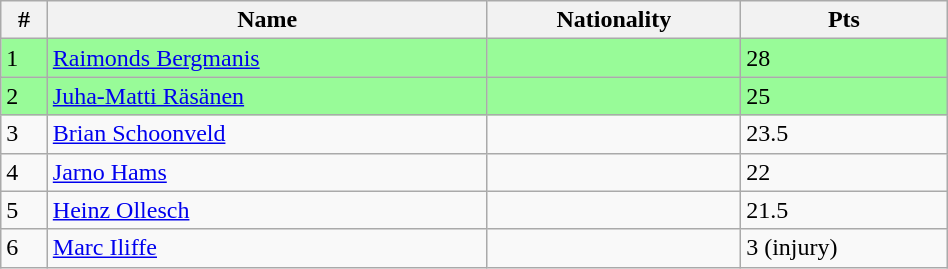<table class="wikitable" style="display: inline-table; width: 50%;">
<tr>
<th>#</th>
<th>Name</th>
<th>Nationality</th>
<th>Pts</th>
</tr>
<tr style="background:palegreen;">
<td>1</td>
<td><a href='#'>Raimonds Bergmanis</a></td>
<td></td>
<td>28</td>
</tr>
<tr style="background:palegreen;">
<td>2</td>
<td><a href='#'>Juha-Matti Räsänen</a></td>
<td></td>
<td>25</td>
</tr>
<tr>
<td>3</td>
<td><a href='#'>Brian Schoonveld</a></td>
<td></td>
<td>23.5</td>
</tr>
<tr>
<td>4</td>
<td><a href='#'>Jarno Hams</a></td>
<td></td>
<td>22</td>
</tr>
<tr>
<td>5</td>
<td><a href='#'>Heinz Ollesch</a></td>
<td></td>
<td>21.5</td>
</tr>
<tr>
<td>6</td>
<td><a href='#'>Marc Iliffe</a></td>
<td></td>
<td>3 (injury)</td>
</tr>
</table>
